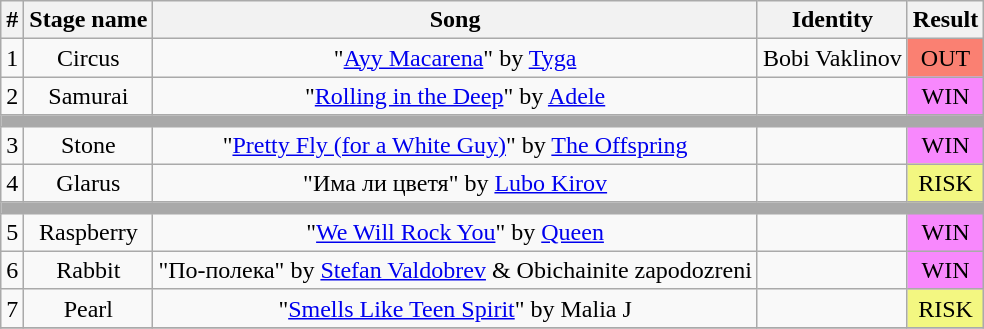<table class="wikitable plainrowheaders" style="text-align: center;">
<tr>
<th>#</th>
<th>Stage name</th>
<th>Song</th>
<th>Identity</th>
<th>Result</th>
</tr>
<tr>
<td>1</td>
<td>Circus</td>
<td>"<a href='#'>Ayy Macarena</a>" by <a href='#'>Tyga</a></td>
<td>Bobi Vaklinov</td>
<td bgcolor=salmon>OUT</td>
</tr>
<tr>
<td>2</td>
<td>Samurai</td>
<td>"<a href='#'>Rolling in the Deep</a>" by <a href='#'>Adele</a></td>
<td></td>
<td bgcolor="#F888FD">WIN</td>
</tr>
<tr>
<td colspan="5" style="background:darkgray"></td>
</tr>
<tr>
<td>3</td>
<td>Stone</td>
<td>"<a href='#'>Pretty Fly (for a White Guy)</a>" by <a href='#'>The Offspring</a></td>
<td></td>
<td bgcolor="#F888FD">WIN</td>
</tr>
<tr>
<td>4</td>
<td>Glarus</td>
<td>"Има ли цветя" by <a href='#'>Lubo Kirov</a></td>
<td></td>
<td bgcolor="#F3F781">RISK</td>
</tr>
<tr>
<td colspan="5" style="background:darkgray"></td>
</tr>
<tr>
<td>5</td>
<td>Raspberry</td>
<td>"<a href='#'>We Will Rock You</a>" by <a href='#'>Queen</a></td>
<td></td>
<td bgcolor="#F888FD">WIN</td>
</tr>
<tr>
<td>6</td>
<td>Rabbit</td>
<td>"По-полека" by <a href='#'>Stefan Valdobrev</a> & Obichainite zapodozreni</td>
<td></td>
<td bgcolor="#F888FD">WIN</td>
</tr>
<tr>
<td>7</td>
<td>Pearl</td>
<td>"<a href='#'>Smells Like Teen Spirit</a>" by Malia J</td>
<td></td>
<td bgcolor="#F3F781">RISK</td>
</tr>
<tr>
</tr>
</table>
